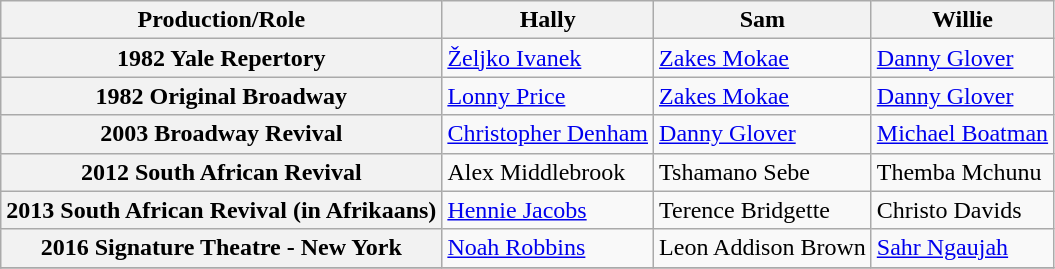<table class="wikitable">
<tr>
<th>Production/Role</th>
<th>Hally</th>
<th>Sam</th>
<th>Willie</th>
</tr>
<tr>
<th>1982 Yale Repertory</th>
<td><a href='#'>Željko Ivanek</a></td>
<td><a href='#'>Zakes Mokae</a></td>
<td><a href='#'>Danny Glover</a></td>
</tr>
<tr>
<th>1982 Original Broadway</th>
<td><a href='#'>Lonny Price</a></td>
<td><a href='#'>Zakes Mokae</a></td>
<td><a href='#'>Danny Glover</a></td>
</tr>
<tr>
<th>2003 Broadway Revival</th>
<td><a href='#'>Christopher Denham</a></td>
<td><a href='#'>Danny Glover</a></td>
<td><a href='#'>Michael Boatman</a></td>
</tr>
<tr>
<th>2012 South African Revival</th>
<td>Alex Middlebrook</td>
<td>Tshamano Sebe</td>
<td>Themba Mchunu</td>
</tr>
<tr>
<th>2013 South African Revival (in Afrikaans)</th>
<td><a href='#'>Hennie Jacobs</a></td>
<td>Terence Bridgette</td>
<td>Christo Davids</td>
</tr>
<tr>
<th>2016 Signature Theatre - New York</th>
<td><a href='#'>Noah Robbins</a></td>
<td>Leon Addison Brown</td>
<td><a href='#'>Sahr Ngaujah</a></td>
</tr>
<tr>
</tr>
</table>
